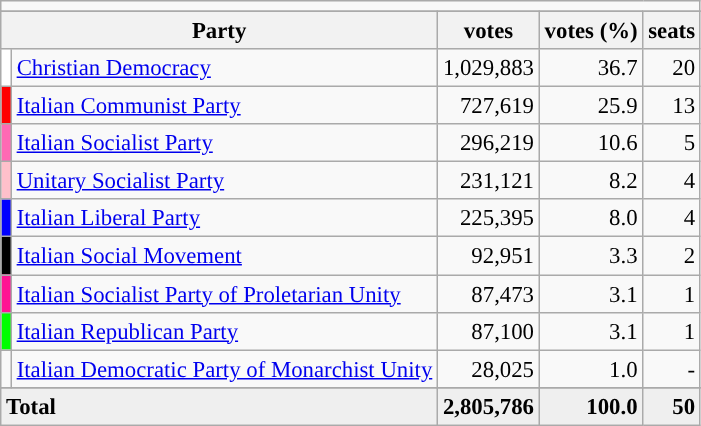<table class="wikitable" style="font-size:95%">
<tr>
<td colspan=5 align=center></td>
</tr>
<tr>
</tr>
<tr bgcolor="EFEFEF">
<th colspan=2>Party</th>
<th>votes</th>
<th>votes (%)</th>
<th>seats</th>
</tr>
<tr>
<td bgcolor=white></td>
<td><a href='#'>Christian Democracy</a></td>
<td align=right>1,029,883</td>
<td align=right>36.7</td>
<td align=right>20</td>
</tr>
<tr>
<td bgcolor=red></td>
<td><a href='#'>Italian Communist Party</a></td>
<td align=right>727,619</td>
<td align=right>25.9</td>
<td align=right>13</td>
</tr>
<tr>
<td bgcolor=hotpink></td>
<td><a href='#'>Italian Socialist Party</a></td>
<td align=right>296,219</td>
<td align=right>10.6</td>
<td align=right>5</td>
</tr>
<tr>
<td bgcolor=pink></td>
<td><a href='#'>Unitary Socialist Party</a></td>
<td align=right>231,121</td>
<td align=right>8.2</td>
<td align=right>4</td>
</tr>
<tr>
<td bgcolor=blue></td>
<td><a href='#'>Italian Liberal Party</a></td>
<td align=right>225,395</td>
<td align=right>8.0</td>
<td align=right>4</td>
</tr>
<tr>
<td bgcolor=black></td>
<td><a href='#'>Italian Social Movement</a></td>
<td align=right>92,951</td>
<td align=right>3.3</td>
<td align=right>2</td>
</tr>
<tr>
<td bgcolor=deeppink></td>
<td><a href='#'>Italian Socialist Party of Proletarian Unity</a></td>
<td align=right>87,473</td>
<td align=right>3.1</td>
<td align=right>1</td>
</tr>
<tr>
<td bgcolor=lime></td>
<td><a href='#'>Italian Republican Party</a></td>
<td align=right>87,100</td>
<td align=right>3.1</td>
<td align=right>1</td>
</tr>
<tr>
<td></td>
<td><a href='#'>Italian Democratic Party of Monarchist Unity</a></td>
<td align=right>28,025</td>
<td align=right>1.0</td>
<td align=right>-</td>
</tr>
<tr>
</tr>
<tr bgcolor="EFEFEF">
<td colspan=2><strong>Total</strong></td>
<td align=right><strong>2,805,786</strong></td>
<td align=right><strong>100.0</strong></td>
<td align=right><strong>50</strong></td>
</tr>
</table>
